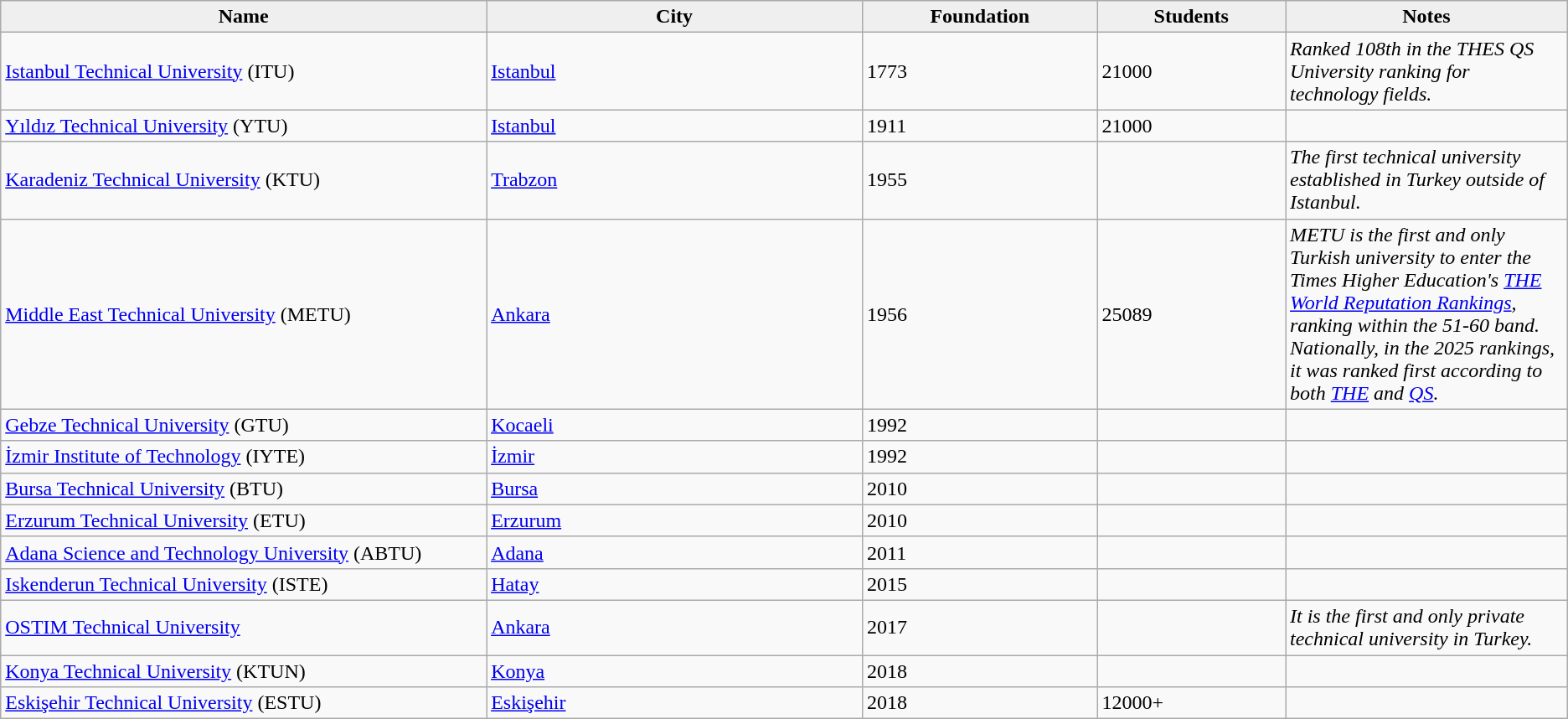<table class="wikitable sortable">
<tr>
<th style="background:#efefef; width:31%;">Name</th>
<th style="background:#efefef; width:24%;">City</th>
<th style="background:#efefef; width:15%;">Foundation</th>
<th style="background:#efefef; width:12%;">Students</th>
<th style="background:#efefef; width:19%;">Notes</th>
</tr>
<tr>
<td><a href='#'>Istanbul Technical University</a> (ITU)</td>
<td><a href='#'>Istanbul</a></td>
<td>1773</td>
<td>21000</td>
<td><em>Ranked 108th in the THES QS University ranking for technology fields.</em></td>
</tr>
<tr>
<td><a href='#'>Yıldız Technical University</a> (YTU)</td>
<td><a href='#'>Istanbul</a></td>
<td>1911</td>
<td>21000</td>
<td></td>
</tr>
<tr>
<td><a href='#'>Karadeniz Technical University</a> (KTU)</td>
<td><a href='#'>Trabzon</a></td>
<td>1955</td>
<td></td>
<td><em>The first technical university established in Turkey outside of Istanbul.</em></td>
</tr>
<tr>
<td><a href='#'>Middle East Technical University</a> (METU)</td>
<td><a href='#'>Ankara</a></td>
<td>1956</td>
<td>25089</td>
<td><em>METU is the first and only Turkish university to enter the Times Higher Education's <a href='#'>THE World Reputation Rankings</a>, ranking within the 51-60 band. Nationally, in the 2025 rankings, it was ranked first according to both <a href='#'>THE</a> and <a href='#'>QS</a>.</em></td>
</tr>
<tr>
<td><a href='#'>Gebze Technical University</a> (GTU)</td>
<td><a href='#'>Kocaeli</a></td>
<td>1992</td>
<td></td>
<td></td>
</tr>
<tr>
<td><a href='#'>İzmir Institute of Technology</a> (IYTE)</td>
<td><a href='#'>İzmir</a></td>
<td>1992</td>
<td></td>
<td></td>
</tr>
<tr>
<td><a href='#'>Bursa Technical University</a> (BTU)</td>
<td><a href='#'>Bursa</a></td>
<td>2010</td>
<td></td>
<td></td>
</tr>
<tr>
<td><a href='#'>Erzurum Technical University</a> (ETU)</td>
<td><a href='#'>Erzurum</a></td>
<td>2010</td>
<td></td>
<td></td>
</tr>
<tr>
<td><a href='#'>Adana Science and Technology University</a> (ABTU)</td>
<td><a href='#'>Adana</a></td>
<td>2011</td>
<td></td>
<td></td>
</tr>
<tr>
<td><a href='#'>Iskenderun Technical University</a> (ISTE)</td>
<td><a href='#'>Hatay</a></td>
<td>2015</td>
<td></td>
<td></td>
</tr>
<tr>
<td><a href='#'>OSTIM Technical University</a></td>
<td><a href='#'>Ankara</a></td>
<td>2017</td>
<td></td>
<td><em>It is the first and only private technical university in Turkey.</em></td>
</tr>
<tr>
<td><a href='#'>Konya Technical University</a> (KTUN)</td>
<td><a href='#'>Konya</a></td>
<td>2018</td>
<td></td>
<td></td>
</tr>
<tr>
<td><a href='#'>Eskişehir Technical University</a> (ESTU)</td>
<td><a href='#'>Eskişehir</a></td>
<td>2018</td>
<td>12000+</td>
<td></td>
</tr>
</table>
